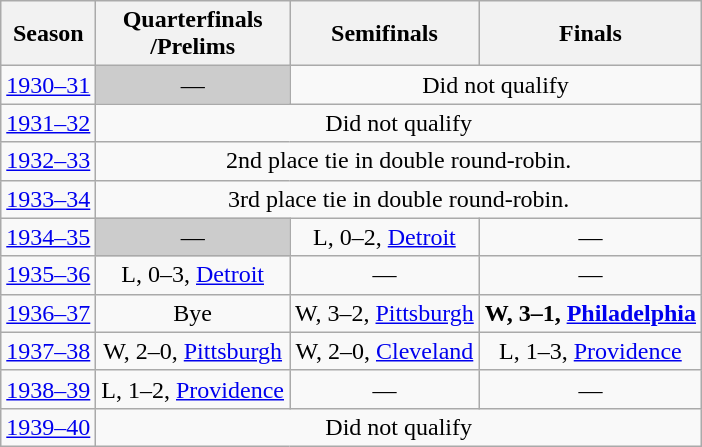<table class="wikitable" style="text-align:center">
<tr>
<th>Season</th>
<th>Quarterfinals<br>/Prelims</th>
<th>Semifinals</th>
<th>Finals</th>
</tr>
<tr>
<td><a href='#'>1930–31</a></td>
<td bgcolor=#ccc>—</td>
<td colspan=2>Did not qualify</td>
</tr>
<tr>
<td><a href='#'>1931–32</a></td>
<td colspan=3>Did not qualify</td>
</tr>
<tr>
<td><a href='#'>1932–33</a></td>
<td colspan=3>2nd place tie in double round-robin.</td>
</tr>
<tr>
<td><a href='#'>1933–34</a></td>
<td colspan=3>3rd place tie in double round-robin.</td>
</tr>
<tr>
<td><a href='#'>1934–35</a></td>
<td bgcolor=#ccc>—</td>
<td>L, 0–2, <a href='#'>Detroit</a></td>
<td>—</td>
</tr>
<tr>
<td><a href='#'>1935–36</a></td>
<td>L, 0–3, <a href='#'>Detroit</a></td>
<td>—</td>
<td>—</td>
</tr>
<tr>
<td><a href='#'>1936–37</a></td>
<td>Bye</td>
<td>W, 3–2, <a href='#'>Pittsburgh</a></td>
<td><strong>W, 3–1, <a href='#'>Philadelphia</a></strong></td>
</tr>
<tr>
<td><a href='#'>1937–38</a></td>
<td>W, 2–0, <a href='#'>Pittsburgh</a></td>
<td>W, 2–0, <a href='#'>Cleveland</a></td>
<td>L, 1–3, <a href='#'>Providence</a></td>
</tr>
<tr>
<td><a href='#'>1938–39</a></td>
<td>L, 1–2, <a href='#'>Providence</a></td>
<td>—</td>
<td>—</td>
</tr>
<tr>
<td><a href='#'>1939–40</a></td>
<td colspan=3>Did not qualify</td>
</tr>
</table>
